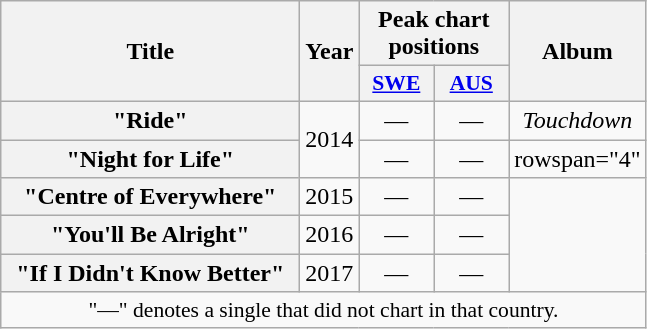<table class="wikitable plainrowheaders" style="text-align:center;">
<tr>
<th scope="col" rowspan="2" style="width:12em;">Title</th>
<th scope="col" rowspan="2" style="width:1em;">Year</th>
<th scope="col" colspan="2">Peak chart positions</th>
<th scope="col" rowspan="2">Album</th>
</tr>
<tr>
<th scope="col" style="width:3em;font-size:90%;"><a href='#'>SWE</a><br></th>
<th scope="col" style="width:3em;font-size:90%;"><a href='#'>AUS</a><br></th>
</tr>
<tr>
<th scope="row">"Ride"</th>
<td rowspan="2">2014</td>
<td>—</td>
<td>—</td>
<td><em>Touchdown</em></td>
</tr>
<tr>
<th scope="row">"Night for Life"</th>
<td>—</td>
<td>—</td>
<td>rowspan="4" </td>
</tr>
<tr>
<th scope="row">"Centre of Everywhere"</th>
<td>2015</td>
<td>—</td>
<td>—</td>
</tr>
<tr>
<th scope="row">"You'll Be Alright"</th>
<td>2016</td>
<td>—</td>
<td>—</td>
</tr>
<tr>
<th scope="row">"If I Didn't Know Better"</th>
<td>2017</td>
<td>—</td>
<td>—</td>
</tr>
<tr>
<td colspan="5" style="font-size:90%">"—" denotes a single that did not chart in that country.</td>
</tr>
</table>
